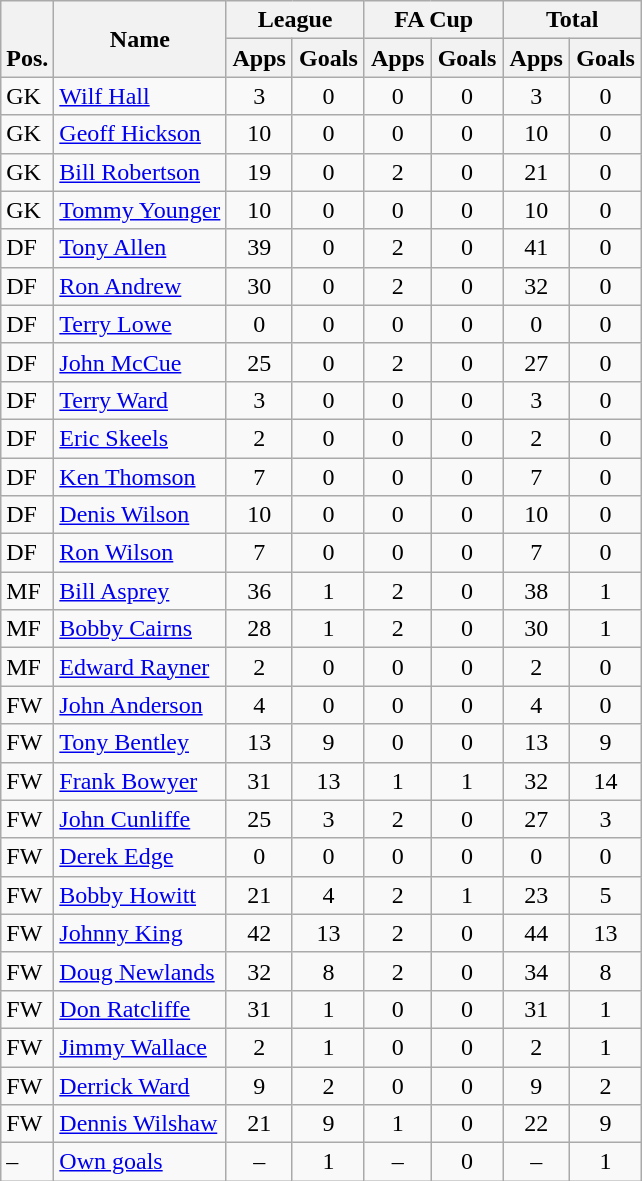<table class="wikitable" style="text-align:center">
<tr>
<th rowspan="2" valign="bottom">Pos.</th>
<th rowspan="2">Name</th>
<th colspan="2" width="85">League</th>
<th colspan="2" width="85">FA Cup</th>
<th colspan="2" width="85">Total</th>
</tr>
<tr>
<th>Apps</th>
<th>Goals</th>
<th>Apps</th>
<th>Goals</th>
<th>Apps</th>
<th>Goals</th>
</tr>
<tr>
<td align="left">GK</td>
<td align="left"> <a href='#'>Wilf Hall</a></td>
<td>3</td>
<td>0</td>
<td>0</td>
<td>0</td>
<td>3</td>
<td>0</td>
</tr>
<tr>
<td align="left">GK</td>
<td align="left"> <a href='#'>Geoff Hickson</a></td>
<td>10</td>
<td>0</td>
<td>0</td>
<td>0</td>
<td>10</td>
<td>0</td>
</tr>
<tr>
<td align="left">GK</td>
<td align="left"> <a href='#'>Bill Robertson</a></td>
<td>19</td>
<td>0</td>
<td>2</td>
<td>0</td>
<td>21</td>
<td>0</td>
</tr>
<tr>
<td align="left">GK</td>
<td align="left"> <a href='#'>Tommy Younger</a></td>
<td>10</td>
<td>0</td>
<td>0</td>
<td>0</td>
<td>10</td>
<td>0</td>
</tr>
<tr>
<td align="left">DF</td>
<td align="left"> <a href='#'>Tony Allen</a></td>
<td>39</td>
<td>0</td>
<td>2</td>
<td>0</td>
<td>41</td>
<td>0</td>
</tr>
<tr>
<td align="left">DF</td>
<td align="left"> <a href='#'>Ron Andrew</a></td>
<td>30</td>
<td>0</td>
<td>2</td>
<td>0</td>
<td>32</td>
<td>0</td>
</tr>
<tr>
<td align="left">DF</td>
<td align="left"> <a href='#'>Terry Lowe</a></td>
<td>0</td>
<td>0</td>
<td>0</td>
<td>0</td>
<td>0</td>
<td>0</td>
</tr>
<tr>
<td align="left">DF</td>
<td align="left"> <a href='#'>John McCue</a></td>
<td>25</td>
<td>0</td>
<td>2</td>
<td>0</td>
<td>27</td>
<td>0</td>
</tr>
<tr>
<td align="left">DF</td>
<td align="left"> <a href='#'>Terry Ward</a></td>
<td>3</td>
<td>0</td>
<td>0</td>
<td>0</td>
<td>3</td>
<td>0</td>
</tr>
<tr>
<td align="left">DF</td>
<td align="left"> <a href='#'>Eric Skeels</a></td>
<td>2</td>
<td>0</td>
<td>0</td>
<td>0</td>
<td>2</td>
<td>0</td>
</tr>
<tr>
<td align="left">DF</td>
<td align="left"> <a href='#'>Ken Thomson</a></td>
<td>7</td>
<td>0</td>
<td>0</td>
<td>0</td>
<td>7</td>
<td>0</td>
</tr>
<tr>
<td align="left">DF</td>
<td align="left"> <a href='#'>Denis Wilson</a></td>
<td>10</td>
<td>0</td>
<td>0</td>
<td>0</td>
<td>10</td>
<td>0</td>
</tr>
<tr>
<td align="left">DF</td>
<td align="left"> <a href='#'>Ron Wilson</a></td>
<td>7</td>
<td>0</td>
<td>0</td>
<td>0</td>
<td>7</td>
<td>0</td>
</tr>
<tr>
<td align="left">MF</td>
<td align="left"> <a href='#'>Bill Asprey</a></td>
<td>36</td>
<td>1</td>
<td>2</td>
<td>0</td>
<td>38</td>
<td>1</td>
</tr>
<tr>
<td align="left">MF</td>
<td align="left"> <a href='#'>Bobby Cairns</a></td>
<td>28</td>
<td>1</td>
<td>2</td>
<td>0</td>
<td>30</td>
<td>1</td>
</tr>
<tr>
<td align="left">MF</td>
<td align="left"> <a href='#'>Edward Rayner</a></td>
<td>2</td>
<td>0</td>
<td>0</td>
<td>0</td>
<td>2</td>
<td>0</td>
</tr>
<tr>
<td align="left">FW</td>
<td align="left"> <a href='#'>John Anderson</a></td>
<td>4</td>
<td>0</td>
<td>0</td>
<td>0</td>
<td>4</td>
<td>0</td>
</tr>
<tr>
<td align="left">FW</td>
<td align="left"> <a href='#'>Tony Bentley</a></td>
<td>13</td>
<td>9</td>
<td>0</td>
<td>0</td>
<td>13</td>
<td>9</td>
</tr>
<tr>
<td align="left">FW</td>
<td align="left"> <a href='#'>Frank Bowyer</a></td>
<td>31</td>
<td>13</td>
<td>1</td>
<td>1</td>
<td>32</td>
<td>14</td>
</tr>
<tr>
<td align="left">FW</td>
<td align="left"> <a href='#'>John Cunliffe</a></td>
<td>25</td>
<td>3</td>
<td>2</td>
<td>0</td>
<td>27</td>
<td>3</td>
</tr>
<tr>
<td align="left">FW</td>
<td align="left"> <a href='#'>Derek Edge</a></td>
<td>0</td>
<td>0</td>
<td>0</td>
<td>0</td>
<td>0</td>
<td>0</td>
</tr>
<tr>
<td align="left">FW</td>
<td align="left"> <a href='#'>Bobby Howitt</a></td>
<td>21</td>
<td>4</td>
<td>2</td>
<td>1</td>
<td>23</td>
<td>5</td>
</tr>
<tr>
<td align="left">FW</td>
<td align="left"> <a href='#'>Johnny King</a></td>
<td>42</td>
<td>13</td>
<td>2</td>
<td>0</td>
<td>44</td>
<td>13</td>
</tr>
<tr>
<td align="left">FW</td>
<td align="left"> <a href='#'>Doug Newlands</a></td>
<td>32</td>
<td>8</td>
<td>2</td>
<td>0</td>
<td>34</td>
<td>8</td>
</tr>
<tr>
<td align="left">FW</td>
<td align="left"> <a href='#'>Don Ratcliffe</a></td>
<td>31</td>
<td>1</td>
<td>0</td>
<td>0</td>
<td>31</td>
<td>1</td>
</tr>
<tr>
<td align="left">FW</td>
<td align="left"> <a href='#'>Jimmy Wallace</a></td>
<td>2</td>
<td>1</td>
<td>0</td>
<td>0</td>
<td>2</td>
<td>1</td>
</tr>
<tr>
<td align="left">FW</td>
<td align="left"> <a href='#'>Derrick Ward</a></td>
<td>9</td>
<td>2</td>
<td>0</td>
<td>0</td>
<td>9</td>
<td>2</td>
</tr>
<tr>
<td align="left">FW</td>
<td align="left"> <a href='#'>Dennis Wilshaw</a></td>
<td>21</td>
<td>9</td>
<td>1</td>
<td>0</td>
<td>22</td>
<td>9</td>
</tr>
<tr>
<td align="left">–</td>
<td align="left"><a href='#'>Own goals</a></td>
<td>–</td>
<td>1</td>
<td>–</td>
<td>0</td>
<td>–</td>
<td>1</td>
</tr>
</table>
